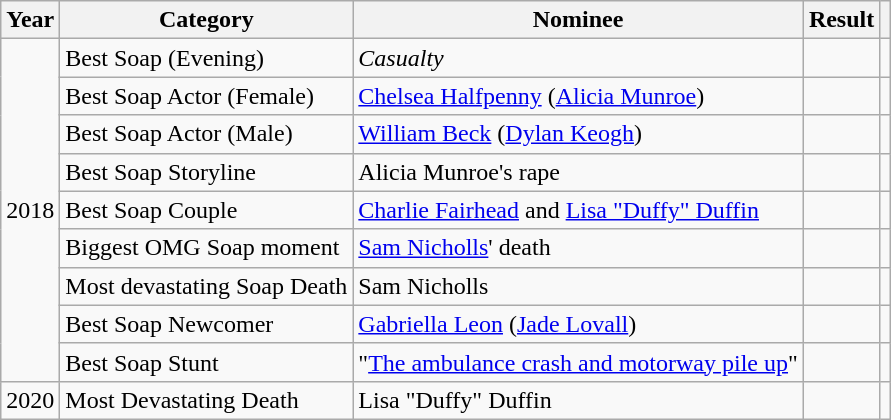<table class="wikitable">
<tr>
<th>Year</th>
<th>Category</th>
<th>Nominee</th>
<th>Result</th>
<th></th>
</tr>
<tr>
<td rowspan="9">2018</td>
<td>Best Soap (Evening)</td>
<td><em>Casualty</em></td>
<td></td>
<td align="center"></td>
</tr>
<tr>
<td>Best Soap Actor (Female)</td>
<td><a href='#'>Chelsea Halfpenny</a> (<a href='#'>Alicia Munroe</a>)</td>
<td></td>
<td align="center"></td>
</tr>
<tr>
<td>Best Soap Actor (Male)</td>
<td><a href='#'>William Beck</a> (<a href='#'>Dylan Keogh</a>)</td>
<td></td>
<td align="center"></td>
</tr>
<tr>
<td>Best Soap Storyline</td>
<td>Alicia Munroe's rape</td>
<td></td>
<td align="center"></td>
</tr>
<tr>
<td>Best Soap Couple</td>
<td><a href='#'>Charlie Fairhead</a> and <a href='#'>Lisa "Duffy" Duffin</a></td>
<td></td>
<td align="center"></td>
</tr>
<tr>
<td>Biggest OMG Soap moment</td>
<td><a href='#'>Sam Nicholls</a>' death</td>
<td></td>
<td align="center"></td>
</tr>
<tr>
<td>Most devastating Soap Death</td>
<td>Sam Nicholls</td>
<td></td>
<td align="center"></td>
</tr>
<tr>
<td>Best Soap Newcomer</td>
<td><a href='#'>Gabriella Leon</a> (<a href='#'>Jade Lovall</a>)</td>
<td></td>
<td align="center"></td>
</tr>
<tr>
<td>Best Soap Stunt</td>
<td>"<a href='#'>The ambulance crash and motorway pile up</a>"</td>
<td></td>
<td align="center"></td>
</tr>
<tr>
<td>2020</td>
<td>Most Devastating Death</td>
<td>Lisa "Duffy" Duffin</td>
<td></td>
<td align="center"></td>
</tr>
</table>
